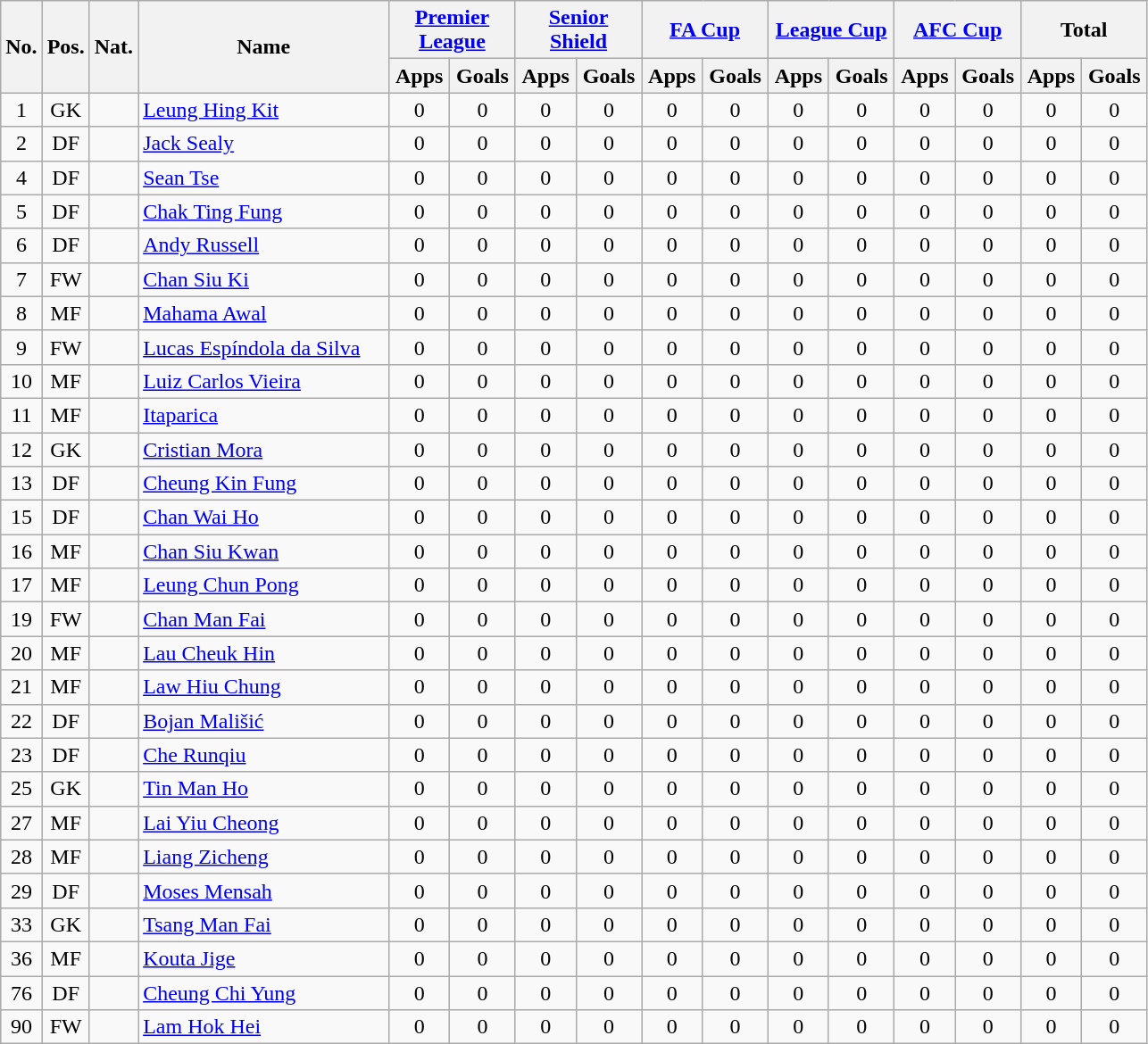<table class="wikitable plainrowheaders" style="text-align:center">
<tr>
<th rowspan="2">No.</th>
<th rowspan="2">Pos.</th>
<th rowspan="2">Nat.</th>
<th rowspan="2" style="width:180px;">Name</th>
<th colspan="2" style="width:87px;"><a href='#'>Premier League</a></th>
<th colspan="2" style="width:87px;"><a href='#'>Senior Shield</a></th>
<th colspan="2" style="width:87px;"><a href='#'>FA Cup</a></th>
<th colspan="2" style="width:87px;"><a href='#'>League Cup</a></th>
<th colspan="2" style="width:87px;"><a href='#'>AFC Cup</a></th>
<th colspan="2" style="width:87px;">Total</th>
</tr>
<tr>
<th>Apps</th>
<th>Goals</th>
<th>Apps</th>
<th>Goals</th>
<th>Apps</th>
<th>Goals</th>
<th>Apps</th>
<th>Goals</th>
<th>Apps</th>
<th>Goals</th>
<th>Apps</th>
<th>Goals</th>
</tr>
<tr>
<td>1</td>
<td>GK</td>
<td></td>
<td align=left><a href='#'>Leung Hing Kit</a></td>
<td>0</td>
<td>0</td>
<td>0</td>
<td>0</td>
<td>0</td>
<td>0</td>
<td>0</td>
<td>0</td>
<td>0</td>
<td>0</td>
<td>0</td>
<td>0</td>
</tr>
<tr>
<td>2</td>
<td>DF</td>
<td></td>
<td align=left><a href='#'>Jack Sealy</a></td>
<td>0</td>
<td>0</td>
<td>0</td>
<td>0</td>
<td>0</td>
<td>0</td>
<td>0</td>
<td>0</td>
<td>0</td>
<td>0</td>
<td>0</td>
<td>0</td>
</tr>
<tr>
<td>4</td>
<td>DF</td>
<td></td>
<td align=left><a href='#'>Sean Tse</a></td>
<td>0</td>
<td>0</td>
<td>0</td>
<td>0</td>
<td>0</td>
<td>0</td>
<td>0</td>
<td>0</td>
<td>0</td>
<td>0</td>
<td>0</td>
<td>0</td>
</tr>
<tr>
<td>5</td>
<td>DF</td>
<td></td>
<td align=left><a href='#'>Chak Ting Fung</a></td>
<td>0</td>
<td>0</td>
<td>0</td>
<td>0</td>
<td>0</td>
<td>0</td>
<td>0</td>
<td>0</td>
<td>0</td>
<td>0</td>
<td>0</td>
<td>0</td>
</tr>
<tr>
<td>6</td>
<td>DF</td>
<td></td>
<td align=left><a href='#'>Andy Russell</a></td>
<td>0</td>
<td>0</td>
<td>0</td>
<td>0</td>
<td>0</td>
<td>0</td>
<td>0</td>
<td>0</td>
<td>0</td>
<td>0</td>
<td>0</td>
<td>0</td>
</tr>
<tr>
<td>7</td>
<td>FW</td>
<td></td>
<td align=left><a href='#'>Chan Siu Ki</a></td>
<td>0</td>
<td>0</td>
<td>0</td>
<td>0</td>
<td>0</td>
<td>0</td>
<td>0</td>
<td>0</td>
<td>0</td>
<td>0</td>
<td>0</td>
<td>0</td>
</tr>
<tr>
<td>8</td>
<td>MF</td>
<td></td>
<td align=left><a href='#'>Mahama Awal</a></td>
<td>0</td>
<td>0</td>
<td>0</td>
<td>0</td>
<td>0</td>
<td>0</td>
<td>0</td>
<td>0</td>
<td>0</td>
<td>0</td>
<td>0</td>
<td>0</td>
</tr>
<tr>
<td>9</td>
<td>FW</td>
<td></td>
<td align=left><a href='#'>Lucas Espíndola da Silva</a></td>
<td>0</td>
<td>0</td>
<td>0</td>
<td>0</td>
<td>0</td>
<td>0</td>
<td>0</td>
<td>0</td>
<td>0</td>
<td>0</td>
<td>0</td>
<td>0</td>
</tr>
<tr>
<td>10</td>
<td>MF</td>
<td></td>
<td align=left><a href='#'>Luiz Carlos Vieira</a></td>
<td>0</td>
<td>0</td>
<td>0</td>
<td>0</td>
<td>0</td>
<td>0</td>
<td>0</td>
<td>0</td>
<td>0</td>
<td>0</td>
<td>0</td>
<td>0</td>
</tr>
<tr>
<td>11</td>
<td>MF</td>
<td></td>
<td align=left><a href='#'>Itaparica</a></td>
<td>0</td>
<td>0</td>
<td>0</td>
<td>0</td>
<td>0</td>
<td>0</td>
<td>0</td>
<td>0</td>
<td>0</td>
<td>0</td>
<td>0</td>
<td>0</td>
</tr>
<tr>
<td>12</td>
<td>GK</td>
<td></td>
<td align=left><a href='#'>Cristian Mora</a></td>
<td>0</td>
<td>0</td>
<td>0</td>
<td>0</td>
<td>0</td>
<td>0</td>
<td>0</td>
<td>0</td>
<td>0</td>
<td>0</td>
<td>0</td>
<td>0</td>
</tr>
<tr>
<td>13</td>
<td>DF</td>
<td></td>
<td align=left><a href='#'>Cheung Kin Fung</a></td>
<td>0</td>
<td>0</td>
<td>0</td>
<td>0</td>
<td>0</td>
<td>0</td>
<td>0</td>
<td>0</td>
<td>0</td>
<td>0</td>
<td>0</td>
<td>0</td>
</tr>
<tr>
<td>15</td>
<td>DF</td>
<td></td>
<td align=left><a href='#'>Chan Wai Ho</a></td>
<td>0</td>
<td>0</td>
<td>0</td>
<td>0</td>
<td>0</td>
<td>0</td>
<td>0</td>
<td>0</td>
<td>0</td>
<td>0</td>
<td>0</td>
<td>0</td>
</tr>
<tr>
<td>16</td>
<td>MF</td>
<td></td>
<td align=left><a href='#'>Chan Siu Kwan</a></td>
<td>0</td>
<td>0</td>
<td>0</td>
<td>0</td>
<td>0</td>
<td>0</td>
<td>0</td>
<td>0</td>
<td>0</td>
<td>0</td>
<td>0</td>
<td>0</td>
</tr>
<tr>
<td>17</td>
<td>MF</td>
<td></td>
<td align=left><a href='#'>Leung Chun Pong</a></td>
<td>0</td>
<td>0</td>
<td>0</td>
<td>0</td>
<td>0</td>
<td>0</td>
<td>0</td>
<td>0</td>
<td>0</td>
<td>0</td>
<td>0</td>
<td>0</td>
</tr>
<tr>
<td>19</td>
<td>FW</td>
<td></td>
<td align=left><a href='#'>Chan Man Fai</a></td>
<td>0</td>
<td>0</td>
<td>0</td>
<td>0</td>
<td>0</td>
<td>0</td>
<td>0</td>
<td>0</td>
<td>0</td>
<td>0</td>
<td>0</td>
<td>0</td>
</tr>
<tr>
<td>20</td>
<td>MF</td>
<td></td>
<td align=left><a href='#'>Lau Cheuk Hin</a></td>
<td>0</td>
<td>0</td>
<td>0</td>
<td>0</td>
<td>0</td>
<td>0</td>
<td>0</td>
<td>0</td>
<td>0</td>
<td>0</td>
<td>0</td>
<td>0</td>
</tr>
<tr>
<td>21</td>
<td>MF</td>
<td></td>
<td align=left><a href='#'>Law Hiu Chung</a></td>
<td>0</td>
<td>0</td>
<td>0</td>
<td>0</td>
<td>0</td>
<td>0</td>
<td>0</td>
<td>0</td>
<td>0</td>
<td>0</td>
<td>0</td>
<td>0</td>
</tr>
<tr>
<td>22</td>
<td>DF</td>
<td></td>
<td align=left><a href='#'>Bojan Mališić</a></td>
<td>0</td>
<td>0</td>
<td>0</td>
<td>0</td>
<td>0</td>
<td>0</td>
<td>0</td>
<td>0</td>
<td>0</td>
<td>0</td>
<td>0</td>
<td>0</td>
</tr>
<tr>
<td>23</td>
<td>DF</td>
<td></td>
<td align=left><a href='#'>Che Runqiu</a></td>
<td>0</td>
<td>0</td>
<td>0</td>
<td>0</td>
<td>0</td>
<td>0</td>
<td>0</td>
<td>0</td>
<td>0</td>
<td>0</td>
<td>0</td>
<td>0</td>
</tr>
<tr>
<td>25</td>
<td>GK</td>
<td></td>
<td align=left><a href='#'>Tin Man Ho</a></td>
<td>0</td>
<td>0</td>
<td>0</td>
<td>0</td>
<td>0</td>
<td>0</td>
<td>0</td>
<td>0</td>
<td>0</td>
<td>0</td>
<td>0</td>
<td>0</td>
</tr>
<tr>
<td>27</td>
<td>MF</td>
<td></td>
<td align=left><a href='#'>Lai Yiu Cheong</a></td>
<td>0</td>
<td>0</td>
<td>0</td>
<td>0</td>
<td>0</td>
<td>0</td>
<td>0</td>
<td>0</td>
<td>0</td>
<td>0</td>
<td>0</td>
<td>0</td>
</tr>
<tr>
<td>28</td>
<td>MF</td>
<td></td>
<td align=left><a href='#'>Liang Zicheng</a></td>
<td>0</td>
<td>0</td>
<td>0</td>
<td>0</td>
<td>0</td>
<td>0</td>
<td>0</td>
<td>0</td>
<td>0</td>
<td>0</td>
<td>0</td>
<td>0</td>
</tr>
<tr>
<td>29</td>
<td>DF</td>
<td></td>
<td align=left><a href='#'>Moses Mensah</a></td>
<td>0</td>
<td>0</td>
<td>0</td>
<td>0</td>
<td>0</td>
<td>0</td>
<td>0</td>
<td>0</td>
<td>0</td>
<td>0</td>
<td>0</td>
<td>0</td>
</tr>
<tr>
<td>33</td>
<td>GK</td>
<td></td>
<td align=left><a href='#'>Tsang Man Fai</a></td>
<td>0</td>
<td>0</td>
<td>0</td>
<td>0</td>
<td>0</td>
<td>0</td>
<td>0</td>
<td>0</td>
<td>0</td>
<td>0</td>
<td>0</td>
<td>0</td>
</tr>
<tr>
<td>36</td>
<td>MF</td>
<td></td>
<td align=left><a href='#'>Kouta Jige</a></td>
<td>0</td>
<td>0</td>
<td>0</td>
<td>0</td>
<td>0</td>
<td>0</td>
<td>0</td>
<td>0</td>
<td>0</td>
<td>0</td>
<td>0</td>
<td>0</td>
</tr>
<tr>
<td>76</td>
<td>DF</td>
<td></td>
<td align=left><a href='#'>Cheung Chi Yung</a></td>
<td>0</td>
<td>0</td>
<td>0</td>
<td>0</td>
<td>0</td>
<td>0</td>
<td>0</td>
<td>0</td>
<td>0</td>
<td>0</td>
<td>0</td>
<td>0</td>
</tr>
<tr>
<td>90</td>
<td>FW</td>
<td></td>
<td align=left><a href='#'>Lam Hok Hei</a></td>
<td>0</td>
<td>0</td>
<td>0</td>
<td>0</td>
<td>0</td>
<td>0</td>
<td>0</td>
<td>0</td>
<td>0</td>
<td>0</td>
<td>0</td>
<td>0</td>
</tr>
</table>
